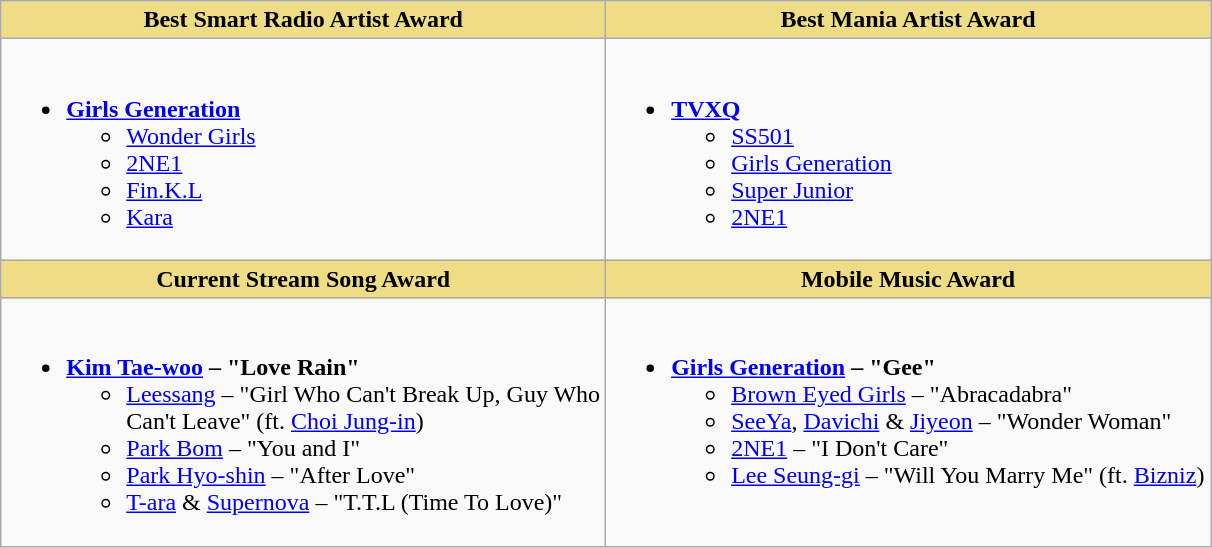<table class="wikitable">
<tr>
<th scope="col" style="background:#EEDD85; width:50%">Best Smart Radio Artist Award</th>
<th scope="col" style="background:#EEDD85; width:50%">Best Mania Artist Award</th>
</tr>
<tr>
<td style="vertical-align:top"><br><ul><li><strong><a href='#'>Girls Generation</a></strong><ul><li><a href='#'>Wonder Girls</a></li><li><a href='#'>2NE1</a></li><li><a href='#'>Fin.K.L</a></li><li><a href='#'>Kara</a></li></ul></li></ul></td>
<td style="vertical-align:top"><br><ul><li><strong><a href='#'>TVXQ</a></strong><ul><li><a href='#'>SS501</a></li><li><a href='#'>Girls Generation</a></li><li><a href='#'>Super Junior</a></li><li><a href='#'>2NE1</a></li></ul></li></ul></td>
</tr>
<tr>
<th scope="col" style="background:#EEDD85; width:50%">Current Stream Song Award</th>
<th scope="col" style="background:#EEDD85; width:50%">Mobile Music Award</th>
</tr>
<tr>
<td style="vertical-align:top"><br><ul><li><strong><a href='#'>Kim Tae-woo</a> – "Love Rain"</strong><ul><li><a href='#'>Leessang</a> – "Girl Who Can't Break Up, Guy Who <br> Can't Leave" (ft. <a href='#'>Choi Jung-in</a>)</li><li><a href='#'>Park Bom</a> – "You and I"</li><li><a href='#'>Park Hyo-shin</a> – "After Love"</li><li><a href='#'>T-ara</a> & <a href='#'>Supernova</a> – "T.T.L (Time To Love)"</li></ul></li></ul></td>
<td style="vertical-align:top"><br><ul><li><strong><a href='#'>Girls Generation</a> – "Gee"</strong><ul><li><a href='#'>Brown Eyed Girls</a> – "Abracadabra"</li><li><a href='#'>SeeYa</a>, <a href='#'>Davichi</a> & <a href='#'>Jiyeon</a> – "Wonder Woman"</li><li><a href='#'>2NE1</a> – "I Don't Care"</li><li><a href='#'>Lee Seung-gi</a> – "Will You Marry Me" (ft. <a href='#'>Bizniz</a>)</li></ul></li></ul></td>
</tr>
</table>
